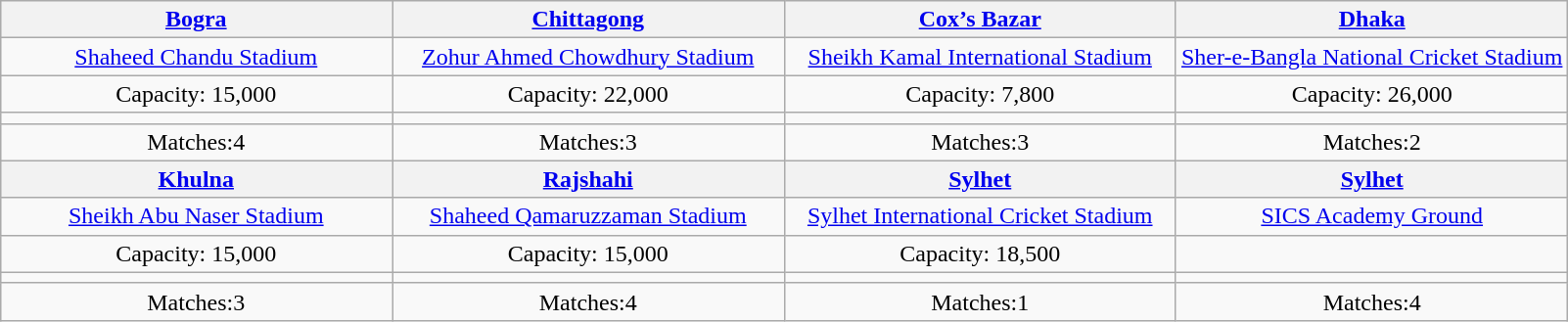<table class="wikitable" style="text-align:center;margin:auto">
<tr>
<th style="width:25%;"><a href='#'>Bogra</a></th>
<th style="width:25%;"><a href='#'>Chittagong</a></th>
<th style="width:25%;"><a href='#'>Cox’s Bazar</a></th>
<th style="width:25%;"><a href='#'>Dhaka</a></th>
</tr>
<tr>
<td><a href='#'>Shaheed Chandu Stadium</a></td>
<td><a href='#'>Zohur Ahmed Chowdhury Stadium</a></td>
<td><a href='#'>Sheikh Kamal International Stadium</a></td>
<td><a href='#'>Sher-e-Bangla National Cricket Stadium</a></td>
</tr>
<tr>
<td>Capacity: 15,000</td>
<td>Capacity: 22,000</td>
<td>Capacity: 7,800</td>
<td>Capacity: 26,000</td>
</tr>
<tr>
<td></td>
<td></td>
<td></td>
<td></td>
</tr>
<tr>
<td>Matches:4</td>
<td>Matches:3</td>
<td>Matches:3</td>
<td>Matches:2</td>
</tr>
<tr>
<th style="width:25%;"><a href='#'>Khulna</a></th>
<th style="width:25%;"><a href='#'>Rajshahi</a></th>
<th style="width:25%;"><a href='#'>Sylhet</a></th>
<th style="width:25%;"><a href='#'>Sylhet</a></th>
</tr>
<tr>
<td><a href='#'>Sheikh Abu Naser Stadium</a></td>
<td><a href='#'>Shaheed Qamaruzzaman Stadium</a></td>
<td><a href='#'>Sylhet International Cricket Stadium</a></td>
<td><a href='#'>SICS Academy Ground</a></td>
</tr>
<tr>
<td>Capacity: 15,000</td>
<td>Capacity: 15,000</td>
<td>Capacity: 18,500</td>
<td></td>
</tr>
<tr>
<td></td>
<td></td>
<td></td>
<td></td>
</tr>
<tr>
<td>Matches:3</td>
<td>Matches:4</td>
<td>Matches:1</td>
<td>Matches:4</td>
</tr>
</table>
